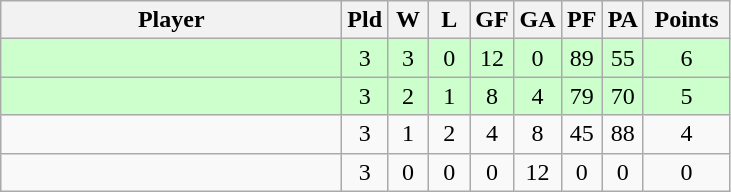<table class=wikitable style="text-align:center">
<tr>
<th width=220>Player</th>
<th width=20>Pld</th>
<th width=20>W</th>
<th width=20>L</th>
<th width=20>GF</th>
<th width=20>GA</th>
<th width=20>PF</th>
<th width=20>PA</th>
<th width=50>Points</th>
</tr>
<tr bgcolor="#ccffcc">
<td align=left></td>
<td>3</td>
<td>3</td>
<td>0</td>
<td>12</td>
<td>0</td>
<td>89</td>
<td>55</td>
<td>6</td>
</tr>
<tr bgcolor="#ccffcc">
<td align=left></td>
<td>3</td>
<td>2</td>
<td>1</td>
<td>8</td>
<td>4</td>
<td>79</td>
<td>70</td>
<td>5</td>
</tr>
<tr>
<td align=left></td>
<td>3</td>
<td>1</td>
<td>2</td>
<td>4</td>
<td>8</td>
<td>45</td>
<td>88</td>
<td>4</td>
</tr>
<tr>
<td align=left></td>
<td>3</td>
<td>0</td>
<td>0</td>
<td>0</td>
<td>12</td>
<td>0</td>
<td>0</td>
<td>0</td>
</tr>
</table>
